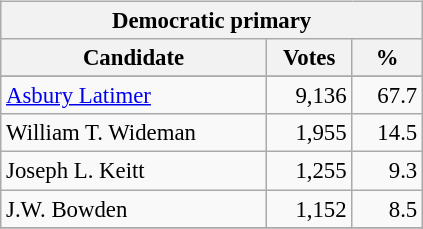<table class="wikitable" align="left" style="margin: 1em 1em 1em 0; font-size: 95%;">
<tr>
<th colspan="3">Democratic primary</th>
</tr>
<tr>
<th colspan="1" style="width: 170px">Candidate</th>
<th style="width: 50px">Votes</th>
<th style="width: 40px">%</th>
</tr>
<tr>
</tr>
<tr>
<td><a href='#'>Asbury Latimer</a></td>
<td align="right">9,136</td>
<td align="right">67.7</td>
</tr>
<tr>
<td>William T. Wideman</td>
<td align="right">1,955</td>
<td align="right">14.5</td>
</tr>
<tr>
<td>Joseph L. Keitt</td>
<td align="right">1,255</td>
<td align="right">9.3</td>
</tr>
<tr>
<td>J.W. Bowden</td>
<td align="right">1,152</td>
<td align="right">8.5</td>
</tr>
<tr>
</tr>
</table>
